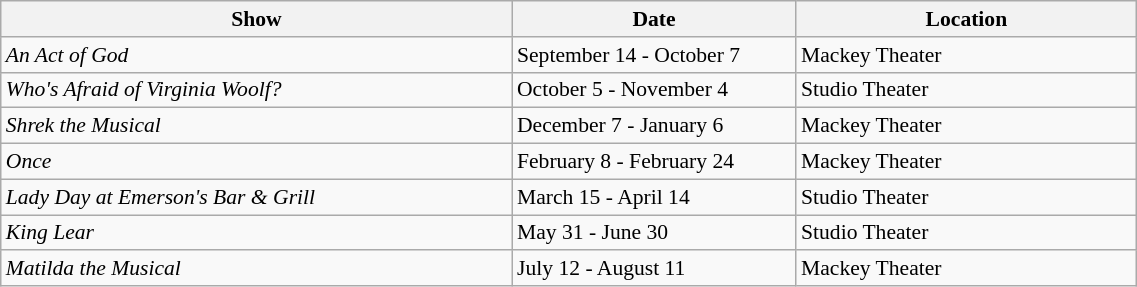<table class="wikitable" style="font-size:90%; width:60%">
<tr>
<th style="width:45%;">Show</th>
<th style="width:25%;">Date</th>
<th style="width:30%;">Location</th>
</tr>
<tr>
<td><em>An Act of God</em></td>
<td>September 14 - October 7</td>
<td>Mackey Theater</td>
</tr>
<tr>
<td><em>Who's Afraid of Virginia Woolf?</em></td>
<td>October 5 - November 4</td>
<td>Studio Theater</td>
</tr>
<tr>
<td><em>Shrek the Musical</em></td>
<td>December 7 - January 6</td>
<td>Mackey Theater</td>
</tr>
<tr>
<td><em>Once</em></td>
<td>February 8 - February 24</td>
<td>Mackey Theater</td>
</tr>
<tr>
<td><em>Lady Day at Emerson's Bar & Grill</em></td>
<td>March 15 - April 14</td>
<td>Studio Theater</td>
</tr>
<tr>
<td><em>King Lear</em></td>
<td>May 31 - June 30</td>
<td>Studio Theater</td>
</tr>
<tr>
<td><em>Matilda the Musical</em></td>
<td>July 12 - August 11</td>
<td>Mackey Theater</td>
</tr>
</table>
